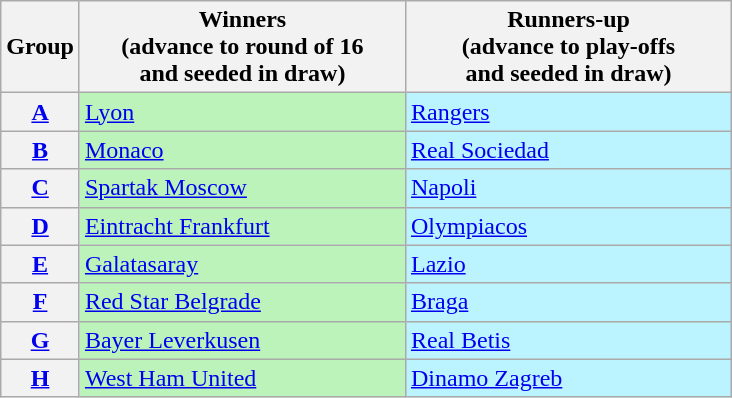<table class="wikitable" style="white-space:nowrap">
<tr>
<th>Group</th>
<th width=210>Winners<br>(advance to round of 16<br>and seeded in draw)</th>
<th width=210>Runners-up<br>(advance to  play-offs<br>and seeded in draw)</th>
</tr>
<tr>
<th><a href='#'>A</a></th>
<td bgcolor=#BBF3BB> <a href='#'>Lyon</a></td>
<td bgcolor=#BBF3FF> <a href='#'>Rangers</a></td>
</tr>
<tr>
<th><a href='#'>B</a></th>
<td bgcolor=#BBF3BB> <a href='#'>Monaco</a></td>
<td bgcolor=#BBF3FF> <a href='#'>Real Sociedad</a></td>
</tr>
<tr>
<th><a href='#'>C</a></th>
<td bgcolor=#BBF3BB> <a href='#'>Spartak Moscow</a></td>
<td bgcolor=#BBF3FF> <a href='#'>Napoli</a></td>
</tr>
<tr>
<th><a href='#'>D</a></th>
<td bgcolor=#BBF3BB> <a href='#'>Eintracht Frankfurt</a></td>
<td bgcolor=#BBF3FF> <a href='#'>Olympiacos</a></td>
</tr>
<tr>
<th><a href='#'>E</a></th>
<td bgcolor=#BBF3BB> <a href='#'>Galatasaray</a></td>
<td bgcolor=#BBF3FF> <a href='#'>Lazio</a></td>
</tr>
<tr>
<th><a href='#'>F</a></th>
<td bgcolor=#BBF3BB> <a href='#'>Red Star Belgrade</a></td>
<td bgcolor=#BBF3FF> <a href='#'>Braga</a></td>
</tr>
<tr>
<th><a href='#'>G</a></th>
<td bgcolor=#BBF3BB> <a href='#'>Bayer Leverkusen</a></td>
<td bgcolor=#BBF3FF> <a href='#'>Real Betis</a></td>
</tr>
<tr>
<th><a href='#'>H</a></th>
<td bgcolor=#BBF3BB> <a href='#'>West Ham United</a></td>
<td bgcolor=#BBF3FF> <a href='#'>Dinamo Zagreb</a></td>
</tr>
</table>
